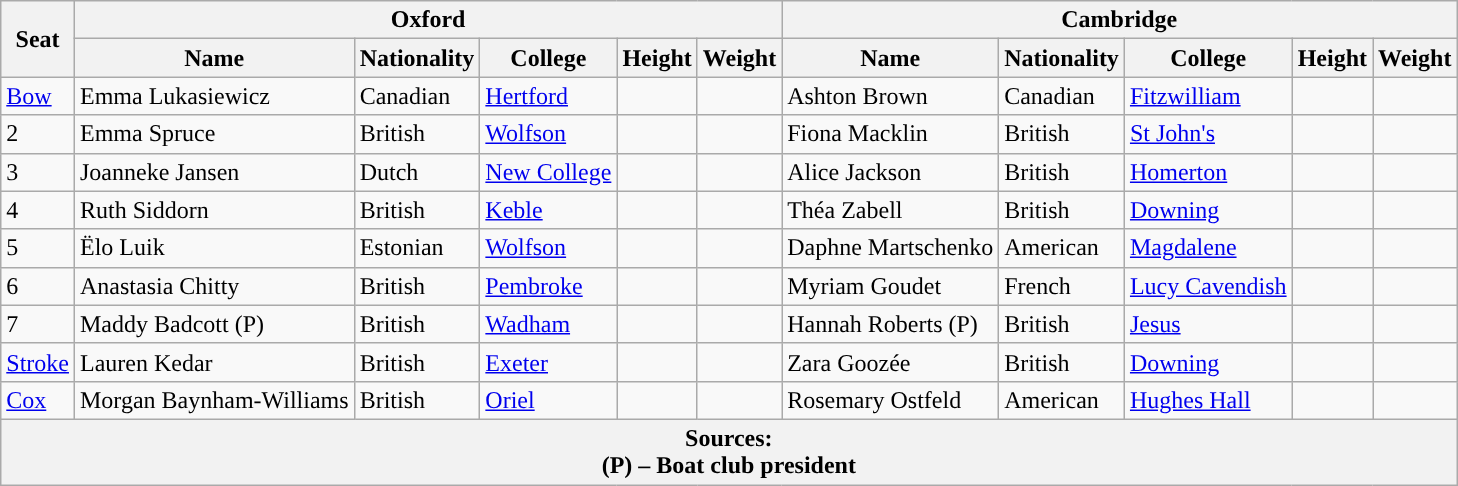<table class="wikitable">
<tr>
<th rowspan="2" scope="col">Seat</th>
<th colspan="5" scope="col">Oxford <br> </th>
<th colspan="5" scope="col">Cambridge <br> </th>
</tr>
<tr>
<th>Name</th>
<th>Nationality</th>
<th>College</th>
<th>Height</th>
<th>Weight</th>
<th>Name</th>
<th>Nationality</th>
<th>College</th>
<th>Height</th>
<th>Weight</th>
</tr>
<tr>
<td><a href='#'>Bow</a></td>
<td>Emma Lukasiewicz</td>
<td>Canadian</td>
<td><a href='#'>Hertford</a></td>
<td></td>
<td></td>
<td>Ashton Brown</td>
<td>Canadian</td>
<td><a href='#'>Fitzwilliam</a></td>
<td></td>
<td></td>
</tr>
<tr>
<td>2</td>
<td>Emma Spruce</td>
<td>British</td>
<td><a href='#'>Wolfson</a></td>
<td></td>
<td></td>
<td>Fiona Macklin</td>
<td>British</td>
<td><a href='#'>St John's</a></td>
<td></td>
<td></td>
</tr>
<tr>
<td>3</td>
<td>Joanneke Jansen</td>
<td>Dutch</td>
<td><a href='#'>New College</a></td>
<td></td>
<td></td>
<td>Alice Jackson</td>
<td>British</td>
<td><a href='#'>Homerton</a></td>
<td></td>
<td></td>
</tr>
<tr>
<td>4</td>
<td>Ruth Siddorn</td>
<td>British</td>
<td><a href='#'>Keble</a></td>
<td></td>
<td></td>
<td>Théa Zabell</td>
<td>British</td>
<td><a href='#'>Downing</a></td>
<td></td>
<td></td>
</tr>
<tr>
<td>5</td>
<td>Ëlo Luik</td>
<td>Estonian</td>
<td><a href='#'>Wolfson</a></td>
<td></td>
<td></td>
<td>Daphne Martschenko</td>
<td>American</td>
<td><a href='#'>Magdalene</a></td>
<td></td>
<td></td>
</tr>
<tr>
<td>6</td>
<td>Anastasia Chitty</td>
<td>British</td>
<td><a href='#'>Pembroke</a></td>
<td></td>
<td></td>
<td>Myriam Goudet</td>
<td>French</td>
<td><a href='#'>Lucy Cavendish</a></td>
<td></td>
<td></td>
</tr>
<tr>
<td>7</td>
<td>Maddy Badcott (P)</td>
<td>British</td>
<td><a href='#'>Wadham</a></td>
<td></td>
<td></td>
<td>Hannah Roberts (P)</td>
<td>British</td>
<td><a href='#'>Jesus</a></td>
<td></td>
<td></td>
</tr>
<tr>
<td><a href='#'>Stroke</a></td>
<td>Lauren Kedar</td>
<td>British</td>
<td><a href='#'>Exeter</a></td>
<td></td>
<td></td>
<td>Zara Goozée</td>
<td>British</td>
<td><a href='#'>Downing</a></td>
<td></td>
<td></td>
</tr>
<tr>
<td><a href='#'>Cox</a></td>
<td>Morgan Baynham-Williams</td>
<td>British</td>
<td><a href='#'>Oriel</a></td>
<td></td>
<td></td>
<td>Rosemary Ostfeld</td>
<td>American</td>
<td><a href='#'>Hughes Hall</a></td>
<td></td>
<td></td>
</tr>
<tr>
<th colspan="11">Sources:<br>(P) – Boat club president</th>
</tr>
</table>
